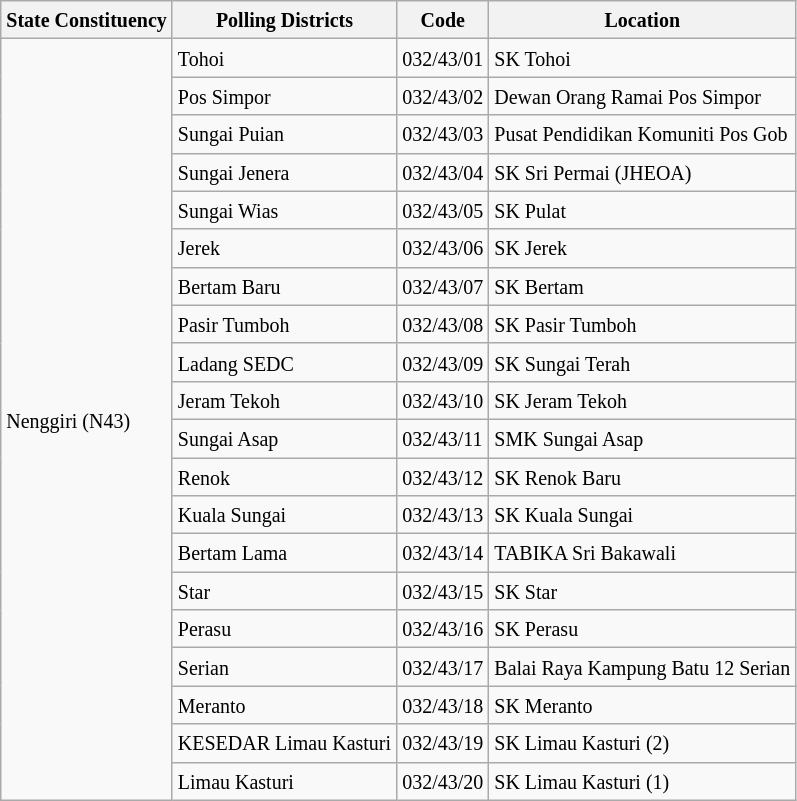<table class="wikitable sortable mw-collapsible">
<tr>
<th><small>State Constituency</small></th>
<th><small>Polling Districts</small></th>
<th><small>Code</small></th>
<th><small>Location</small></th>
</tr>
<tr>
<td rowspan="20"><small>Nenggiri (N43)</small></td>
<td><small>Tohoi</small></td>
<td><small>032/43/01</small></td>
<td><small>SK Tohoi</small></td>
</tr>
<tr>
<td><small>Pos Simpor</small></td>
<td><small>032/43/02</small></td>
<td><small>Dewan Orang Ramai Pos Simpor</small></td>
</tr>
<tr>
<td><small>Sungai Puian</small></td>
<td><small>032/43/03</small></td>
<td><small>Pusat Pendidikan Komuniti Pos Gob</small></td>
</tr>
<tr>
<td><small>Sungai Jenera</small></td>
<td><small>032/43/04</small></td>
<td><small>SK Sri Permai (JHEOA)</small></td>
</tr>
<tr>
<td><small>Sungai Wias</small></td>
<td><small>032/43/05</small></td>
<td><small>SK Pulat</small></td>
</tr>
<tr>
<td><small>Jerek</small></td>
<td><small>032/43/06</small></td>
<td><small>SK Jerek</small></td>
</tr>
<tr>
<td><small>Bertam Baru</small></td>
<td><small>032/43/07</small></td>
<td><small>SK Bertam</small></td>
</tr>
<tr>
<td><small>Pasir Tumboh</small></td>
<td><small>032/43/08</small></td>
<td><small>SK Pasir Tumboh</small></td>
</tr>
<tr>
<td><small>Ladang SEDC</small></td>
<td><small>032/43/09</small></td>
<td><small>SK Sungai Terah</small></td>
</tr>
<tr>
<td><small>Jeram Tekoh</small></td>
<td><small>032/43/10</small></td>
<td><small>SK Jeram Tekoh</small></td>
</tr>
<tr>
<td><small>Sungai Asap</small></td>
<td><small>032/43/11</small></td>
<td><small>SMK Sungai Asap</small></td>
</tr>
<tr>
<td><small>Renok</small></td>
<td><small>032/43/12</small></td>
<td><small>SK Renok Baru</small></td>
</tr>
<tr>
<td><small>Kuala Sungai</small></td>
<td><small>032/43/13</small></td>
<td><small>SK Kuala Sungai</small></td>
</tr>
<tr>
<td><small>Bertam Lama</small></td>
<td><small>032/43/14</small></td>
<td><small>TABIKA Sri Bakawali</small></td>
</tr>
<tr>
<td><small>Star</small></td>
<td><small>032/43/15</small></td>
<td><small>SK Star</small></td>
</tr>
<tr>
<td><small>Perasu</small></td>
<td><small>032/43/16</small></td>
<td><small>SK Perasu</small></td>
</tr>
<tr>
<td><small>Serian</small></td>
<td><small>032/43/17</small></td>
<td><small>Balai Raya Kampung Batu 12 Serian</small></td>
</tr>
<tr>
<td><small>Meranto</small></td>
<td><small>032/43/18</small></td>
<td><small>SK Meranto</small></td>
</tr>
<tr>
<td><small>KESEDAR Limau Kasturi</small></td>
<td><small>032/43/19</small></td>
<td><small>SK Limau Kasturi (2)</small></td>
</tr>
<tr>
<td><small>Limau Kasturi</small></td>
<td><small>032/43/20</small></td>
<td><small>SK Limau Kasturi (1)</small></td>
</tr>
</table>
